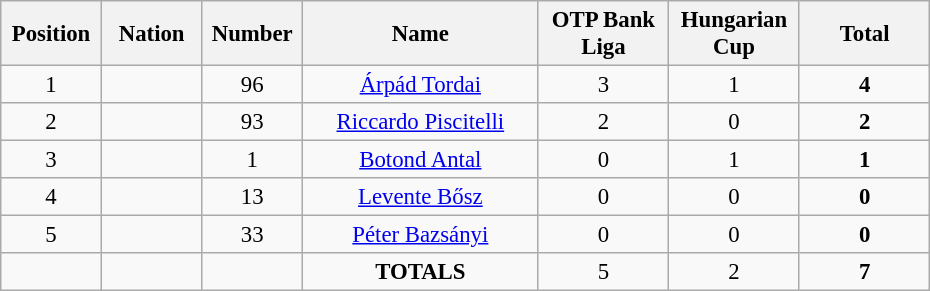<table class="wikitable" style="font-size: 95%; text-align: center;">
<tr>
<th width=60>Position</th>
<th width=60>Nation</th>
<th width=60>Number</th>
<th width=150>Name</th>
<th width=80>OTP Bank Liga</th>
<th width=80>Hungarian Cup</th>
<th width=80>Total</th>
</tr>
<tr>
<td>1</td>
<td></td>
<td>96</td>
<td><a href='#'>Árpád Tordai</a></td>
<td>3</td>
<td>1</td>
<td><strong>4</strong></td>
</tr>
<tr>
<td>2</td>
<td></td>
<td>93</td>
<td><a href='#'>Riccardo Piscitelli</a></td>
<td>2</td>
<td>0</td>
<td><strong>2</strong></td>
</tr>
<tr>
<td>3</td>
<td></td>
<td>1</td>
<td><a href='#'>Botond Antal</a></td>
<td>0</td>
<td>1</td>
<td><strong>1</strong></td>
</tr>
<tr>
<td>4</td>
<td></td>
<td>13</td>
<td><a href='#'>Levente Bősz</a></td>
<td>0</td>
<td>0</td>
<td><strong>0</strong></td>
</tr>
<tr>
<td>5</td>
<td></td>
<td>33</td>
<td><a href='#'>Péter Bazsányi</a></td>
<td>0</td>
<td>0</td>
<td><strong>0</strong></td>
</tr>
<tr>
<td></td>
<td></td>
<td></td>
<td><strong>TOTALS</strong></td>
<td>5</td>
<td>2</td>
<td><strong>7</strong></td>
</tr>
</table>
